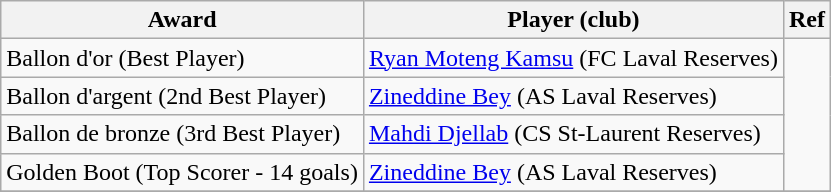<table class="wikitable">
<tr>
<th>Award</th>
<th>Player (club)</th>
<th>Ref</th>
</tr>
<tr>
<td>Ballon d'or (Best Player)</td>
<td><a href='#'>Ryan Moteng Kamsu</a> (FC Laval Reserves)</td>
<td rowspan=4></td>
</tr>
<tr>
<td>Ballon d'argent (2nd Best Player)</td>
<td><a href='#'>Zineddine Bey</a> (AS Laval Reserves)</td>
</tr>
<tr>
<td>Ballon de bronze (3rd Best Player)</td>
<td><a href='#'>Mahdi Djellab</a> (CS St-Laurent Reserves)</td>
</tr>
<tr>
<td>Golden Boot (Top Scorer - 14 goals)</td>
<td><a href='#'>Zineddine Bey</a> (AS Laval Reserves)</td>
</tr>
<tr>
</tr>
</table>
